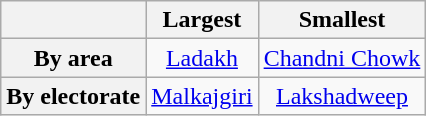<table class="wikitable" style="text-align:center;">
<tr>
<th></th>
<th scope=col>Largest</th>
<th scope=col>Smallest</th>
</tr>
<tr>
<th scope=row>By area</th>
<td><a href='#'>Ladakh</a></td>
<td><a href='#'>Chandni Chowk</a></td>
</tr>
<tr>
<th scope=row>By electorate</th>
<td><a href='#'>Malkajgiri</a></td>
<td><a href='#'>Lakshadweep</a></td>
</tr>
</table>
